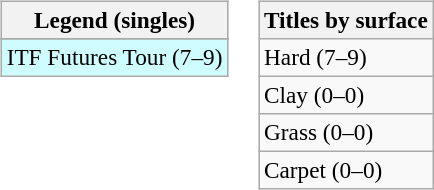<table>
<tr valign=top>
<td><br><table class=wikitable style=font-size:97%>
<tr>
<th>Legend (singles)</th>
</tr>
<tr bgcolor=e5d1cb>
</tr>
<tr bgcolor=cffcff>
<td>ITF Futures Tour (7–9)</td>
</tr>
</table>
</td>
<td><br><table class=wikitable style=font-size:97%>
<tr>
<th>Titles by surface</th>
</tr>
<tr>
<td>Hard (7–9)</td>
</tr>
<tr>
<td>Clay (0–0)</td>
</tr>
<tr>
<td>Grass (0–0)</td>
</tr>
<tr>
<td>Carpet (0–0)</td>
</tr>
</table>
</td>
</tr>
</table>
